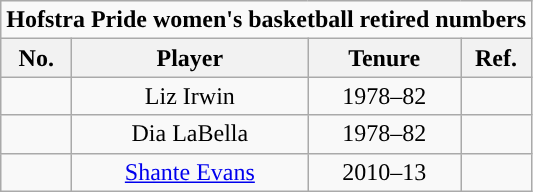<table class="wikitable sortable" style="text-align:center">
<tr>
<td colspan="4"><strong>Hofstra Pride women's basketball retired numbers</strong></td>
</tr>
<tr>
<th width=40px>No.</th>
<th width=150px>Player</th>
<th width=px>Tenure</th>
<th width=40px>Ref.</th>
</tr>
<tr>
<td></td>
<td>Liz Irwin</td>
<td>1978–82</td>
<td></td>
</tr>
<tr>
<td></td>
<td>Dia LaBella</td>
<td>1978–82</td>
<td></td>
</tr>
<tr>
<td></td>
<td><a href='#'>Shante Evans</a></td>
<td>2010–13</td>
<td></td>
</tr>
</table>
